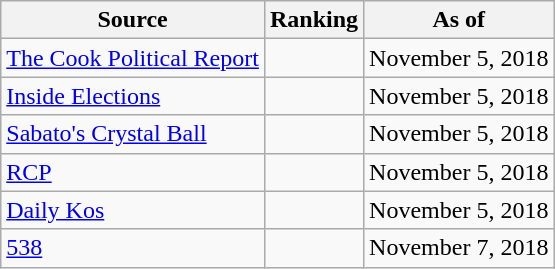<table class="wikitable" style="text-align:center">
<tr>
<th>Source</th>
<th>Ranking</th>
<th>As of</th>
</tr>
<tr>
<td align=left><a href='#'>The Cook Political Report</a></td>
<td></td>
<td>November 5, 2018</td>
</tr>
<tr>
<td align=left><a href='#'>Inside Elections</a></td>
<td></td>
<td>November 5, 2018</td>
</tr>
<tr>
<td align=left><a href='#'>Sabato's Crystal Ball</a></td>
<td></td>
<td>November 5, 2018</td>
</tr>
<tr>
<td align="left"><a href='#'>RCP</a></td>
<td></td>
<td>November 5, 2018</td>
</tr>
<tr>
<td align="left"><a href='#'>Daily Kos</a></td>
<td></td>
<td>November 5, 2018</td>
</tr>
<tr>
<td align="left"><a href='#'>538</a></td>
<td></td>
<td>November 7, 2018</td>
</tr>
</table>
